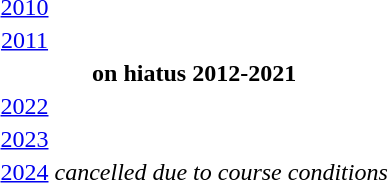<table>
<tr>
<td align="center"><a href='#'>2010</a></td>
<td></td>
<td></td>
<td></td>
</tr>
<tr>
<td align="center"><a href='#'>2011</a></td>
<td></td>
<td></td>
<td></td>
</tr>
<tr>
<th colspan=4>on hiatus 2012-2021</th>
</tr>
<tr>
<td align="center"><a href='#'>2022</a></td>
<td></td>
<td></td>
<td></td>
</tr>
<tr>
<td align="center"><a href='#'>2023</a></td>
<td></td>
<td></td>
<td></td>
</tr>
<tr>
<td align="center"><a href='#'>2024</a></td>
<td colspan=3 align=center><em>cancelled due to course conditions</em></td>
</tr>
<tr>
</tr>
</table>
